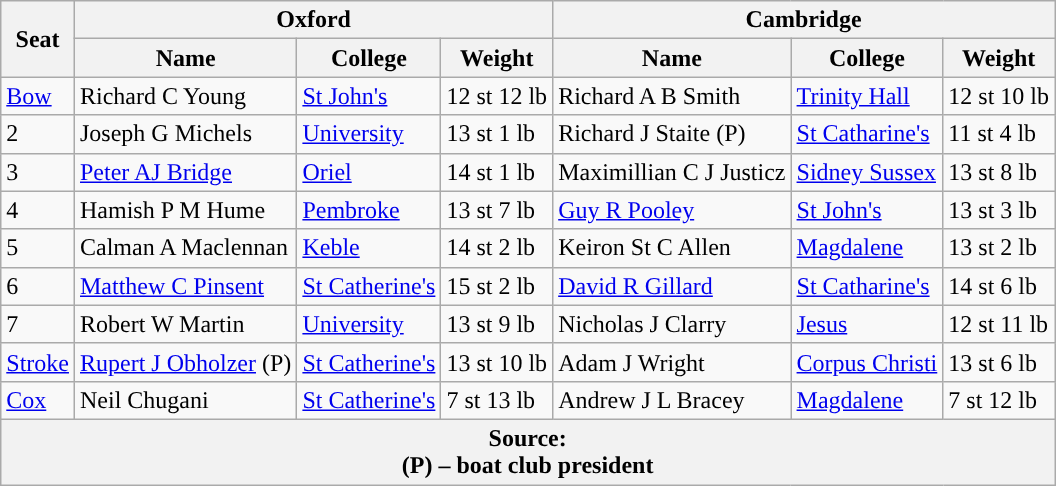<table class="wikitable">
<tr>
<th rowspan="2" scope="col">Seat</th>
<th colspan="3" scope="col">Oxford <br> </th>
<th colspan="3" scope="col">Cambridge <br> </th>
</tr>
<tr>
<th>Name</th>
<th>College</th>
<th>Weight</th>
<th>Name</th>
<th>College</th>
<th>Weight</th>
</tr>
<tr>
<td><a href='#'>Bow</a></td>
<td>Richard C Young</td>
<td><a href='#'>St John's</a></td>
<td>12 st 12 lb</td>
<td>Richard A B Smith</td>
<td><a href='#'>Trinity Hall</a></td>
<td>12 st 10 lb</td>
</tr>
<tr>
<td>2</td>
<td>Joseph G Michels</td>
<td><a href='#'>University</a></td>
<td>13 st 1 lb</td>
<td>Richard J Staite (P)</td>
<td><a href='#'>St Catharine's</a></td>
<td>11 st 4 lb</td>
</tr>
<tr>
<td>3</td>
<td><a href='#'>Peter AJ Bridge</a></td>
<td><a href='#'>Oriel</a></td>
<td>14 st 1 lb</td>
<td>Maximillian C J Justicz</td>
<td><a href='#'>Sidney Sussex</a></td>
<td>13 st 8 lb</td>
</tr>
<tr>
<td>4</td>
<td>Hamish P M Hume</td>
<td><a href='#'>Pembroke</a></td>
<td>13 st 7 lb</td>
<td><a href='#'>Guy R Pooley</a></td>
<td><a href='#'>St John's</a></td>
<td>13 st 3 lb</td>
</tr>
<tr>
<td>5</td>
<td>Calman A Maclennan</td>
<td><a href='#'>Keble</a></td>
<td>14 st 2 lb</td>
<td>Keiron St C Allen</td>
<td><a href='#'>Magdalene</a></td>
<td>13 st 2 lb</td>
</tr>
<tr>
<td>6</td>
<td><a href='#'>Matthew C Pinsent</a></td>
<td><a href='#'>St Catherine's</a></td>
<td>15 st 2 lb</td>
<td><a href='#'>David R Gillard</a></td>
<td><a href='#'>St Catharine's</a></td>
<td>14 st 6 lb</td>
</tr>
<tr>
<td>7</td>
<td>Robert W Martin</td>
<td><a href='#'>University</a></td>
<td>13 st 9 lb</td>
<td>Nicholas J Clarry</td>
<td><a href='#'>Jesus</a></td>
<td>12 st 11 lb</td>
</tr>
<tr>
<td><a href='#'>Stroke</a></td>
<td><a href='#'>Rupert J Obholzer</a> (P)</td>
<td><a href='#'>St Catherine's</a></td>
<td>13 st 10 lb</td>
<td>Adam J Wright</td>
<td><a href='#'>Corpus Christi</a></td>
<td>13 st 6 lb</td>
</tr>
<tr>
<td><a href='#'>Cox</a></td>
<td>Neil Chugani</td>
<td><a href='#'>St Catherine's</a></td>
<td>7 st 13 lb</td>
<td>Andrew J L Bracey</td>
<td><a href='#'>Magdalene</a></td>
<td>7 st 12 lb</td>
</tr>
<tr>
<th colspan="7">Source:<br>(P) – boat club president</th>
</tr>
</table>
